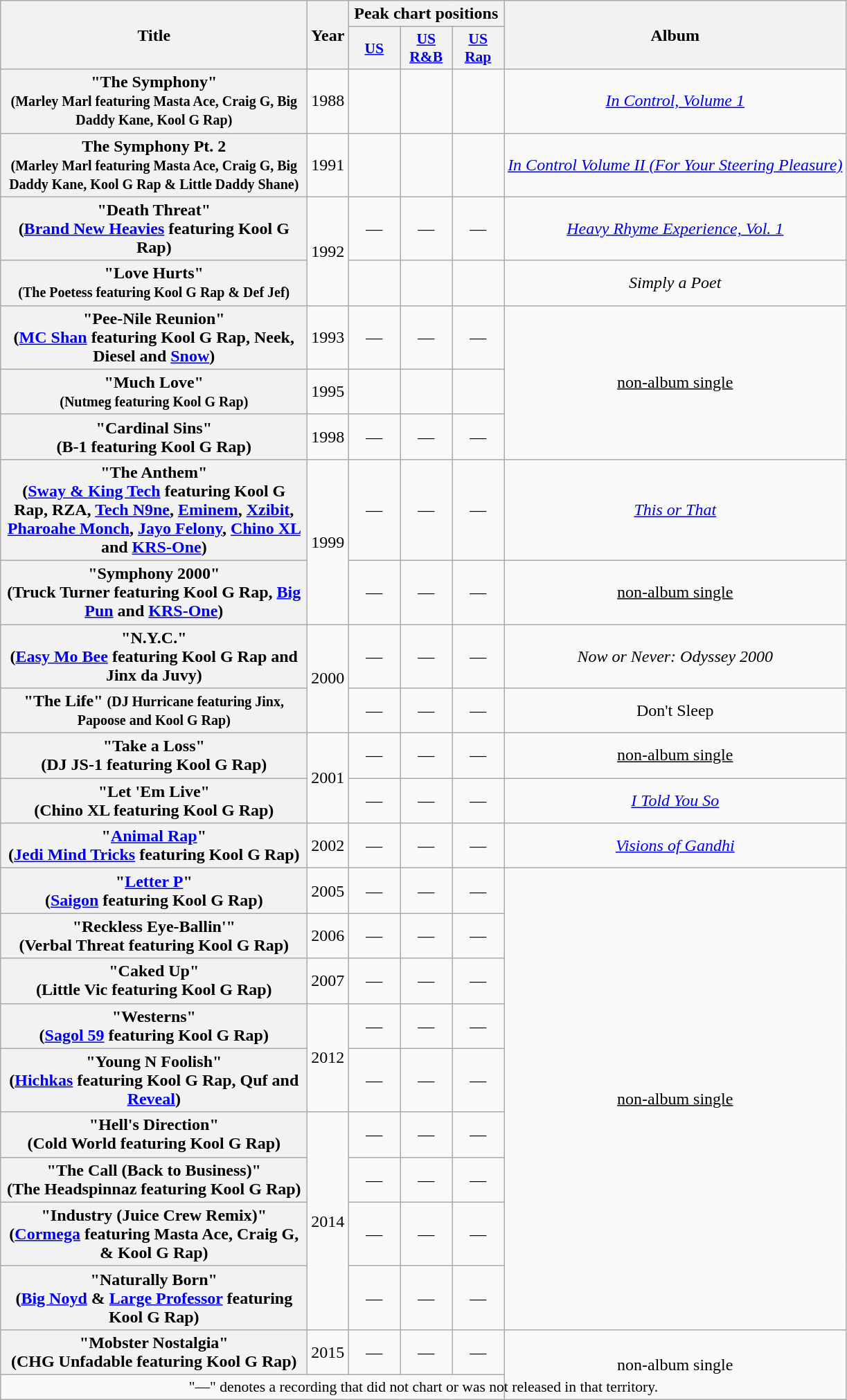<table class="wikitable plainrowheaders" style="text-align:center;">
<tr>
<th scope="col" rowspan="2" style="width:18em;">Title</th>
<th scope="col" rowspan="2">Year</th>
<th scope="col" colspan="3">Peak chart positions</th>
<th scope="col" rowspan="2">Album</th>
</tr>
<tr>
<th scope="col" style="width:3em;font-size:90%;"><a href='#'>US</a><br></th>
<th scope="col" style="width:3em;font-size:90%;"><a href='#'>US<br>R&B</a><br></th>
<th scope="col" style="width:3em;font-size:90%;"><a href='#'>US<br>Rap</a><br></th>
</tr>
<tr>
<th>"The Symphony"<br><small>(Marley Marl featuring Masta Ace, Craig G, Big Daddy Kane, Kool G Rap)</small></th>
<td>1988</td>
<td></td>
<td></td>
<td></td>
<td><em><a href='#'>In Control, Volume 1</a></em></td>
</tr>
<tr>
<th>The Symphony Pt. 2<br><small>(Marley Marl featuring Masta Ace, Craig G, Big Daddy Kane, Kool G Rap & Little Daddy Shane)</small></th>
<td>1991</td>
<td></td>
<td></td>
<td></td>
<td><em><a href='#'>In Control Volume II (For Your Steering Pleasure)</a></em></td>
</tr>
<tr>
<th scope="row">"Death Threat"<br><span>(<a href='#'>Brand New Heavies</a> featuring Kool G Rap)</span></th>
<td rowspan="2">1992</td>
<td>—</td>
<td>—</td>
<td>—</td>
<td><em><a href='#'>Heavy Rhyme Experience, Vol. 1</a></em></td>
</tr>
<tr>
<th>"Love Hurts"<br><small>(The Poetess featuring Kool G Rap & Def Jef)</small></th>
<td></td>
<td></td>
<td></td>
<td><em>Simply a Poet</em></td>
</tr>
<tr>
<th scope="row">"Pee-Nile Reunion"<br><span>(<a href='#'>MC Shan</a> featuring Kool G Rap, Neek, Diesel and <a href='#'>Snow</a>)</span></th>
<td>1993</td>
<td>—</td>
<td>—</td>
<td>—</td>
<td rowspan="3"><u>non-album single</u></td>
</tr>
<tr>
<th>"Much Love"<br><small>(Nutmeg featuring Kool G Rap)</small></th>
<td>1995</td>
<td></td>
<td></td>
<td></td>
</tr>
<tr>
<th scope="row">"Cardinal Sins"<br><span>(B-1 featuring Kool G Rap)</span></th>
<td>1998</td>
<td>—</td>
<td>—</td>
<td>—</td>
</tr>
<tr>
<th scope="row">"The Anthem"<br><span>(<a href='#'>Sway & King Tech</a> featuring Kool G Rap, RZA, <a href='#'>Tech N9ne</a>, <a href='#'>Eminem</a>, <a href='#'>Xzibit</a>, <a href='#'>Pharoahe Monch</a>, <a href='#'>Jayo Felony</a>, <a href='#'>Chino XL</a> and <a href='#'>KRS-One</a>)</span></th>
<td rowspan="2">1999</td>
<td>—</td>
<td>—</td>
<td>—</td>
<td><em><a href='#'>This or That</a></em></td>
</tr>
<tr>
<th scope="row">"Symphony 2000"<br><span>(Truck Turner featuring Kool G Rap, <a href='#'>Big Pun</a> and <a href='#'>KRS-One</a>)</span></th>
<td>—</td>
<td>—</td>
<td>—</td>
<td><u>non-album single</u></td>
</tr>
<tr>
<th scope="row">"N.Y.C."<br><span>(<a href='#'>Easy Mo Bee</a> featuring Kool G Rap and Jinx da Juvy)</span></th>
<td rowspan="2">2000</td>
<td>—</td>
<td>—</td>
<td>—</td>
<td rowspan="1"><em>Now or Never: Odyssey 2000</em></td>
</tr>
<tr>
<th>"The Life" <small>(DJ Hurricane featuring Jinx, Papoose and Kool G Rap)</small></th>
<td>—</td>
<td>—</td>
<td>—</td>
<td>Don't Sleep</td>
</tr>
<tr>
<th scope="row">"Take a Loss"<br><span>(DJ JS-1 featuring Kool G Rap)</span></th>
<td rowspan="2">2001</td>
<td>—</td>
<td>—</td>
<td>—</td>
<td><u>non-album single</u></td>
</tr>
<tr>
<th scope="row">"Let 'Em Live"<br><span>(Chino XL featuring Kool G Rap)</span></th>
<td>—</td>
<td>—</td>
<td>—</td>
<td rowspan="1"><em><a href='#'>I Told You So</a></em></td>
</tr>
<tr>
<th scope="row">"<a href='#'>Animal Rap</a>"<br><span>(<a href='#'>Jedi Mind Tricks</a> featuring Kool G Rap)</span></th>
<td>2002</td>
<td>—</td>
<td>—</td>
<td>—</td>
<td><em><a href='#'>Visions of Gandhi</a></em></td>
</tr>
<tr>
<th scope="row">"<a href='#'>Letter P</a>"<br><span>(<a href='#'>Saigon</a> featuring Kool G Rap)</span></th>
<td>2005</td>
<td>—</td>
<td>—</td>
<td>—</td>
<td rowspan="9"><u>non-album single</u></td>
</tr>
<tr>
<th scope="row">"Reckless Eye-Ballin'"<br><span>(Verbal Threat featuring Kool G Rap)</span></th>
<td>2006</td>
<td>—</td>
<td>—</td>
<td>—</td>
</tr>
<tr>
<th scope="row">"Caked Up"<br><span>(Little Vic featuring Kool G Rap)</span></th>
<td>2007</td>
<td>—</td>
<td>—</td>
<td>—</td>
</tr>
<tr>
<th scope="row">"Westerns"<br><span>(<a href='#'>Sagol 59</a> featuring Kool G Rap)</span></th>
<td rowspan="2">2012</td>
<td>—</td>
<td>—</td>
<td>—</td>
</tr>
<tr>
<th scope="row">"Young N Foolish"<br><span>(<a href='#'>Hichkas</a> featuring Kool G Rap, Quf and <a href='#'>Reveal</a>)</span></th>
<td>—</td>
<td>—</td>
<td>—</td>
</tr>
<tr>
<th scope="row">"Hell's Direction"<br><span>(Cold World featuring Kool G Rap)</span></th>
<td rowspan="4">2014</td>
<td>—</td>
<td>—</td>
<td>—</td>
</tr>
<tr>
<th scope="row">"The Call (Back to Business)"<br><span>(The Headspinnaz featuring Kool G Rap)</span></th>
<td>—</td>
<td>—</td>
<td>—</td>
</tr>
<tr>
<th scope="row">"Industry (Juice Crew Remix)"<br><span>(<a href='#'>Cormega</a> featuring Masta Ace, Craig G, & Kool G Rap)</span></th>
<td>—</td>
<td>—</td>
<td>—</td>
</tr>
<tr>
<th scope="row">"Naturally Born"<br><span>(<a href='#'>Big Noyd</a> & <a href='#'>Large Professor</a> featuring Kool G Rap)</span></th>
<td>—</td>
<td>—</td>
<td>—</td>
</tr>
<tr>
<th scope="row">"Mobster Nostalgia"<br><span>(CHG Unfadable featuring Kool G Rap)</span></th>
<td>2015</td>
<td>—</td>
<td>—</td>
<td>—</td>
<td rowspan="2">non-album single</td>
</tr>
<tr>
<td colspan="13" style="font-size:90%">"—" denotes a recording that did not chart or was not released in that territory.</td>
</tr>
</table>
